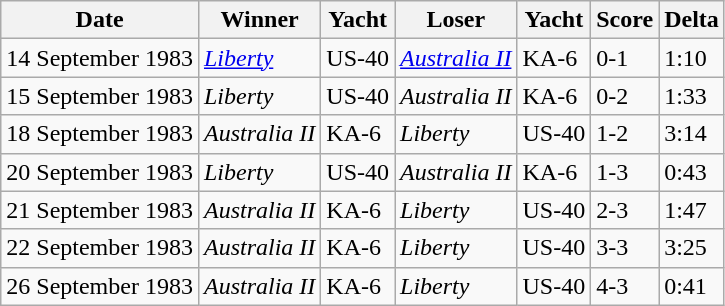<table class="wikitable">
<tr>
<th>Date</th>
<th>Winner</th>
<th>Yacht</th>
<th>Loser</th>
<th>Yacht</th>
<th>Score</th>
<th>Delta</th>
</tr>
<tr>
<td>14 September 1983</td>
<td><a href='#'><em>Liberty</em></a></td>
<td>US-40</td>
<td><em><a href='#'>Australia II</a></em></td>
<td>KA-6</td>
<td>0-1</td>
<td>1:10</td>
</tr>
<tr>
<td>15 September 1983</td>
<td><em>Liberty</em></td>
<td>US-40</td>
<td><em>Australia II</em></td>
<td>KA-6</td>
<td>0-2</td>
<td>1:33</td>
</tr>
<tr>
<td>18 September 1983</td>
<td><em>Australia II</em></td>
<td>KA-6</td>
<td><em>Liberty</em></td>
<td>US-40</td>
<td>1-2</td>
<td>3:14</td>
</tr>
<tr>
<td>20 September 1983</td>
<td><em>Liberty</em></td>
<td>US-40</td>
<td><em>Australia II</em></td>
<td>KA-6</td>
<td>1-3</td>
<td>0:43</td>
</tr>
<tr>
<td>21 September 1983</td>
<td><em>Australia II</em></td>
<td>KA-6</td>
<td><em>Liberty</em></td>
<td>US-40</td>
<td>2-3</td>
<td>1:47</td>
</tr>
<tr>
<td>22 September 1983</td>
<td><em>Australia II</em></td>
<td>KA-6</td>
<td><em>Liberty</em></td>
<td>US-40</td>
<td>3-3</td>
<td>3:25</td>
</tr>
<tr>
<td>26 September 1983</td>
<td><em>Australia II</em></td>
<td>KA-6</td>
<td><em>Liberty</em></td>
<td>US-40</td>
<td>4-3</td>
<td>0:41</td>
</tr>
</table>
